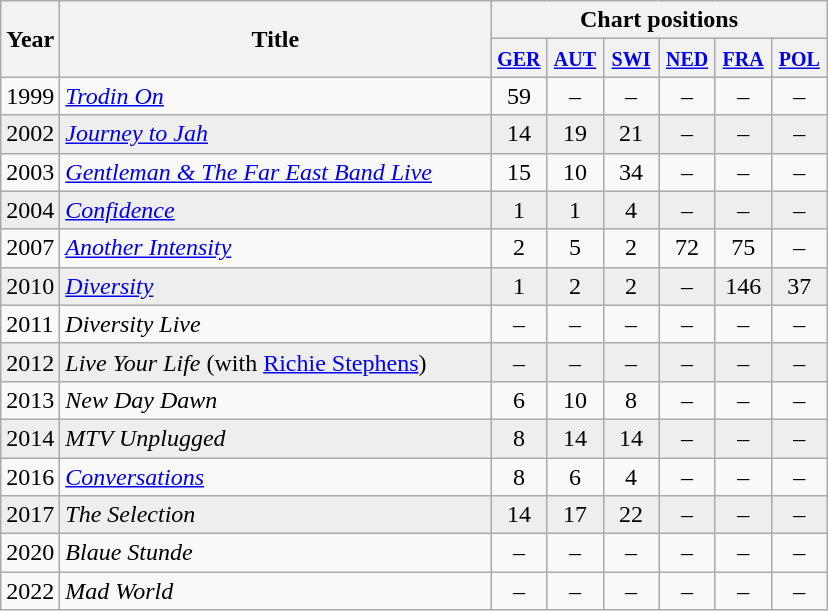<table class="wikitable">
<tr ">
<th style="width:25px;" rowspan="2">Year</th>
<th style="width:280px;" rowspan="2">Title</th>
<th colspan="6">Chart positions</th>
</tr>
<tr style="background:#ddd;">
<th style="width:30px;"><small><a href='#'>GER</a><br></small></th>
<th style="width:30px;"><small><a href='#'>AUT</a><br></small></th>
<th style="width:30px;"><small><a href='#'>SWI</a><br></small></th>
<th style="width:30px;"><small><a href='#'>NED</a><br></small></th>
<th style="width:30px;"><small><a href='#'>FRA</a><br></small></th>
<th style="width:30px;"><small><a href='#'>POL</a><br></small></th>
</tr>
<tr>
<td>1999</td>
<td><em><a href='#'>Trodin On</a></em></td>
<td style="text-align:center;">59</td>
<td style="text-align:center;">–</td>
<td style="text-align:center;">–</td>
<td style="text-align:center;">–</td>
<td style="text-align:center;">–</td>
<td style="text-align:center;">–</td>
</tr>
<tr style="background:#eee;">
<td>2002</td>
<td><em><a href='#'>Journey to Jah</a></em></td>
<td style="text-align:center;">14</td>
<td style="text-align:center;">19</td>
<td style="text-align:center;">21</td>
<td style="text-align:center;">–</td>
<td style="text-align:center;">–</td>
<td style="text-align:center;">–</td>
</tr>
<tr>
<td>2003</td>
<td><em><a href='#'>Gentleman & The Far East Band Live</a></em></td>
<td style="text-align:center;">15</td>
<td style="text-align:center;">10</td>
<td style="text-align:center;">34</td>
<td style="text-align:center;">–</td>
<td style="text-align:center;">–</td>
<td style="text-align:center;">–</td>
</tr>
<tr style="background:#eee;">
<td>2004</td>
<td><em><a href='#'>Confidence</a></em></td>
<td style="text-align:center;">1</td>
<td style="text-align:center;">1</td>
<td style="text-align:center;">4</td>
<td style="text-align:center;">–</td>
<td style="text-align:center;">–</td>
<td style="text-align:center;">–</td>
</tr>
<tr>
<td>2007</td>
<td><em><a href='#'>Another Intensity</a></em></td>
<td style="text-align:center;">2</td>
<td style="text-align:center;">5</td>
<td style="text-align:center;">2</td>
<td style="text-align:center;">72</td>
<td style="text-align:center;">75</td>
<td style="text-align:center;">–</td>
</tr>
<tr style="background:#eee;">
<td>2010</td>
<td><em><a href='#'>Diversity</a></em></td>
<td style="text-align:center;">1</td>
<td style="text-align:center;">2</td>
<td style="text-align:center;">2</td>
<td style="text-align:center;">–</td>
<td style="text-align:center;">146</td>
<td style="text-align:center;">37</td>
</tr>
<tr>
<td>2011</td>
<td><em>Diversity Live</em></td>
<td style="text-align:center;">–</td>
<td style="text-align:center;">–</td>
<td style="text-align:center;">–</td>
<td style="text-align:center;">–</td>
<td style="text-align:center;">–</td>
<td style="text-align:center;">–</td>
</tr>
<tr style="background:#eee;">
<td>2012</td>
<td><em>Live Your Life</em> (with <a href='#'>Richie Stephens</a>)</td>
<td style="text-align:center;">–</td>
<td style="text-align:center;">–</td>
<td style="text-align:center;">–</td>
<td style="text-align:center;">–</td>
<td style="text-align:center;">–</td>
<td style="text-align:center;">–</td>
</tr>
<tr>
<td>2013</td>
<td><em>New Day Dawn</em></td>
<td style="text-align:center;">6</td>
<td style="text-align:center;">10</td>
<td style="text-align:center;">8</td>
<td style="text-align:center;">–</td>
<td style="text-align:center;">–</td>
<td style="text-align:center;">–</td>
</tr>
<tr style="background:#eee;">
<td>2014</td>
<td><em>MTV Unplugged</em></td>
<td style="text-align:center;">8</td>
<td style="text-align:center;">14</td>
<td style="text-align:center;">14</td>
<td style="text-align:center;">–</td>
<td style="text-align:center;">–</td>
<td style="text-align:center;">–</td>
</tr>
<tr>
<td>2016</td>
<td><em><a href='#'>Conversations</a></em> </td>
<td style="text-align:center;">8</td>
<td style="text-align:center;">6</td>
<td style="text-align:center;">4</td>
<td style="text-align:center;">–</td>
<td style="text-align:center;">–</td>
<td style="text-align:center;">–</td>
</tr>
<tr style="background:#eee;">
<td>2017</td>
<td><em>The Selection</em></td>
<td style="text-align:center;">14</td>
<td style="text-align:center;">17</td>
<td style="text-align:center;">22</td>
<td style="text-align:center;">–</td>
<td style="text-align:center;">–</td>
<td style="text-align:center;">–</td>
</tr>
<tr>
<td>2020</td>
<td><em>Blaue Stunde</em></td>
<td style="text-align:center;">–</td>
<td style="text-align:center;">–</td>
<td style="text-align:center;">–</td>
<td style="text-align:center;">–</td>
<td style="text-align:center;">–</td>
<td style="text-align:center;">–</td>
</tr>
<tr>
<td>2022</td>
<td><em>Mad World</em></td>
<td style="text-align:center;">–</td>
<td style="text-align:center;">–</td>
<td style="text-align:center;">–</td>
<td style="text-align:center;">–</td>
<td style="text-align:center;">–</td>
<td style="text-align:center;">–</td>
</tr>
</table>
